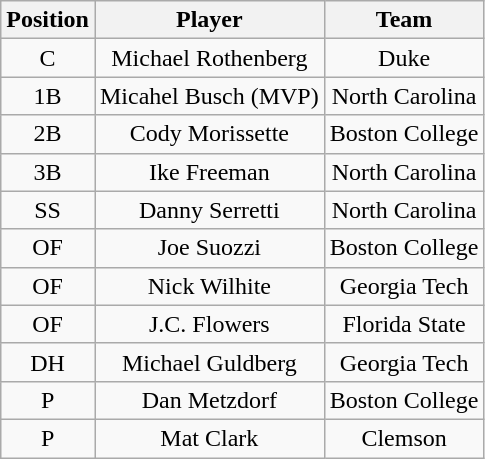<table class="wikitable" style="text-align: center;">
<tr>
<th>Position</th>
<th>Player</th>
<th>Team</th>
</tr>
<tr>
<td>C</td>
<td>Michael Rothenberg</td>
<td>Duke</td>
</tr>
<tr>
<td>1B</td>
<td>Micahel Busch (MVP)</td>
<td>North Carolina</td>
</tr>
<tr>
<td>2B</td>
<td>Cody Morissette</td>
<td>Boston College</td>
</tr>
<tr>
<td>3B</td>
<td>Ike Freeman</td>
<td>North Carolina</td>
</tr>
<tr>
<td>SS</td>
<td>Danny Serretti</td>
<td>North Carolina</td>
</tr>
<tr>
<td>OF</td>
<td>Joe Suozzi</td>
<td>Boston College</td>
</tr>
<tr>
<td>OF</td>
<td>Nick Wilhite</td>
<td>Georgia Tech</td>
</tr>
<tr>
<td>OF</td>
<td>J.C. Flowers</td>
<td>Florida State</td>
</tr>
<tr>
<td>DH</td>
<td>Michael Guldberg</td>
<td>Georgia Tech</td>
</tr>
<tr>
<td>P</td>
<td>Dan Metzdorf</td>
<td>Boston College</td>
</tr>
<tr>
<td>P</td>
<td>Mat Clark</td>
<td>Clemson</td>
</tr>
</table>
